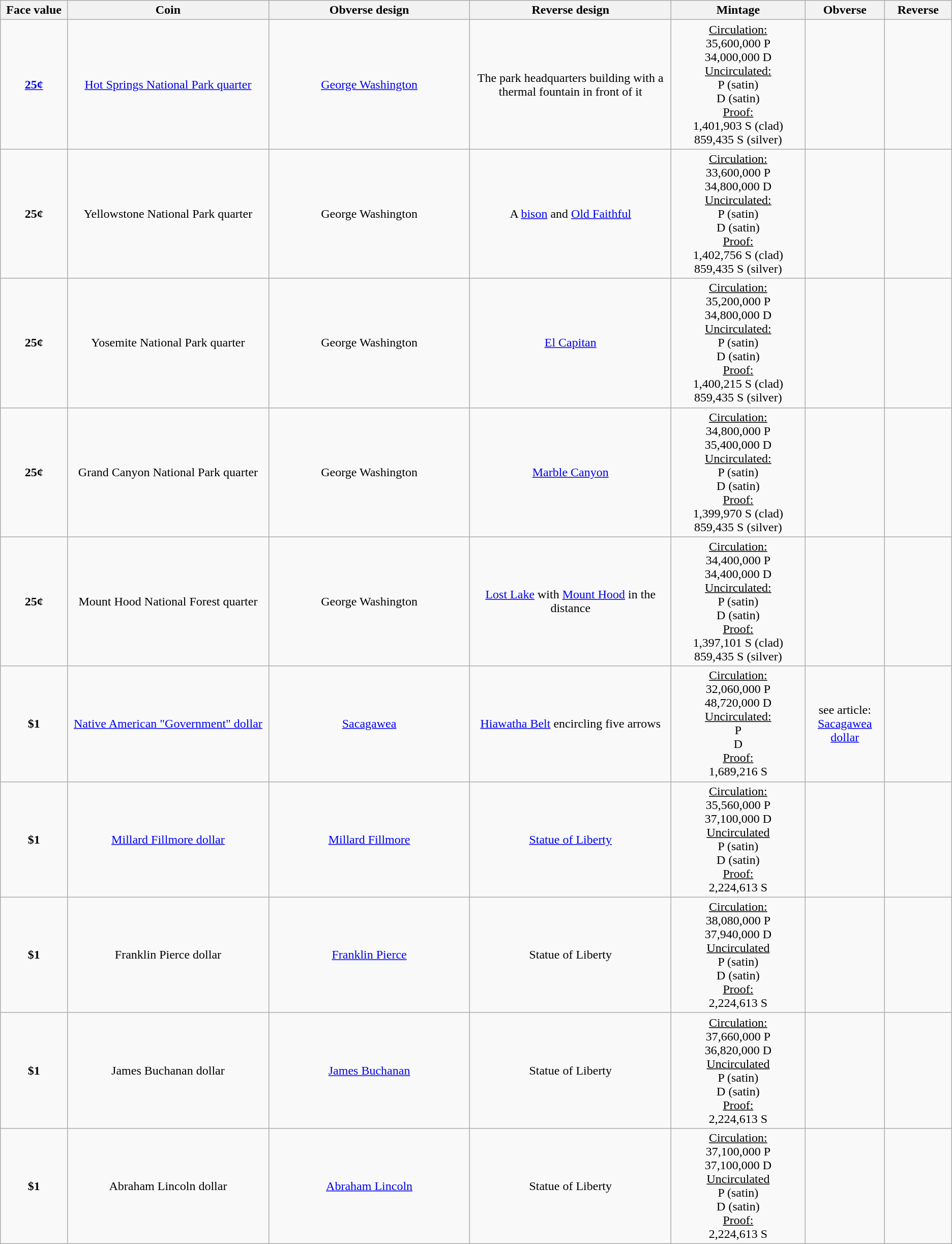<table class="wikitable">
<tr>
<th width="5%">Face value</th>
<th width="15%">Coin</th>
<th width="15%">Obverse design</th>
<th width="15%">Reverse design</th>
<th width="10%">Mintage</th>
<th width="5%">Obverse</th>
<th width="5%">Reverse</th>
</tr>
<tr>
<td align="center"><strong><a href='#'>25¢</a></strong></td>
<td align="center"><a href='#'>Hot Springs National Park quarter</a></td>
<td align="center"><a href='#'>George Washington</a></td>
<td align="center">The park headquarters building with a thermal fountain in front of it</td>
<td align="center"><u>Circulation:</u><br>35,600,000 P<br>34,000,000 D<br><u>Uncirculated:</u><br> P (satin)<br> D (satin)<br><u>Proof:</u><br>1,401,903 S (clad)<br>859,435 S (silver)</td>
<td></td>
<td></td>
</tr>
<tr>
<td align="center"><strong>25¢</strong></td>
<td align="center">Yellowstone National Park quarter</td>
<td align="center">George Washington</td>
<td align="center">A <a href='#'>bison</a> and <a href='#'>Old Faithful</a></td>
<td align="center"><u>Circulation:</u><br>33,600,000 P<br>34,800,000 D<br><u>Uncirculated:</u><br> P (satin)<br> D (satin)<br><u>Proof:</u><br>1,402,756 S (clad)<br>859,435 S (silver)</td>
<td></td>
<td></td>
</tr>
<tr>
<td align="center"><strong>25¢</strong></td>
<td align="center">Yosemite National Park quarter</td>
<td align="center">George Washington</td>
<td align="center"><a href='#'>El Capitan</a></td>
<td align="center"><u>Circulation:</u><br>35,200,000 P<br>34,800,000 D<br><u>Uncirculated:</u><br> P (satin)<br> D (satin)<br><u>Proof:</u><br>1,400,215 S (clad)<br>859,435 S (silver)</td>
<td></td>
<td></td>
</tr>
<tr>
<td align="center"><strong>25¢</strong></td>
<td align="center">Grand Canyon National Park quarter</td>
<td align="center">George Washington</td>
<td align="center"><a href='#'>Marble Canyon</a></td>
<td align="center"><u>Circulation:</u><br>34,800,000 P<br>35,400,000 D<br><u>Uncirculated:</u><br> P (satin)<br> D (satin)<br><u>Proof:</u><br>1,399,970 S (clad)<br>859,435 S (silver)</td>
<td></td>
<td></td>
</tr>
<tr>
<td align="center"><strong>25¢</strong></td>
<td align="center">Mount Hood National Forest quarter</td>
<td align="center">George Washington</td>
<td align="center"><a href='#'>Lost Lake</a> with <a href='#'>Mount Hood</a> in the distance</td>
<td align="center"><u>Circulation:</u><br>34,400,000 P<br>34,400,000 D<br><u>Uncirculated:</u><br> P (satin)<br> D (satin)<br><u>Proof:</u><br>1,397,101 S (clad)<br>859,435 S (silver)</td>
<td></td>
<td></td>
</tr>
<tr>
<td align="center"><strong>$1</strong></td>
<td align="center"><a href='#'>Native American "Government" dollar</a></td>
<td align="center"><a href='#'>Sacagawea</a></td>
<td align="center"><a href='#'>Hiawatha Belt</a> encircling five arrows</td>
<td align="center"><u>Circulation:</u><br>32,060,000 P<br>48,720,000 D<br><u>Uncirculated:</u><br> P<br> D<br><u>Proof:</u><br>1,689,216 S</td>
<td align="center">see article: <a href='#'>Sacagawea dollar</a></td>
<td></td>
</tr>
<tr>
<td align="center"><strong>$1</strong></td>
<td align="center"><a href='#'>Millard Fillmore dollar</a></td>
<td align="center"><a href='#'>Millard Fillmore</a></td>
<td align="center"><a href='#'>Statue of Liberty</a></td>
<td align="center"><u>Circulation:</u><br>35,560,000  P<br>37,100,000  D<br><u>Uncirculated</u><br> P (satin)<br> D (satin)<br><u>Proof:</u><br>2,224,613 S</td>
<td></td>
<td></td>
</tr>
<tr>
<td align="center"><strong>$1</strong></td>
<td align="center">Franklin Pierce dollar</td>
<td align="center"><a href='#'>Franklin Pierce</a></td>
<td align="center">Statue of Liberty</td>
<td align="center"><u>Circulation:</u><br>38,080,000 P<br>37,940,000 D<br><u>Uncirculated</u><br> P (satin)<br> D (satin)<br><u>Proof:</u><br>2,224,613 S</td>
<td></td>
<td></td>
</tr>
<tr>
<td align="center"><strong>$1</strong></td>
<td align="center">James Buchanan dollar</td>
<td align="center"><a href='#'>James Buchanan</a></td>
<td align="center">Statue of Liberty</td>
<td align="center"><u>Circulation:</u><br>37,660,000 P<br>36,820,000 D<br><u>Uncirculated</u><br> P (satin)<br> D (satin)<br><u>Proof:</u><br>2,224,613 S</td>
<td></td>
<td></td>
</tr>
<tr>
<td align="center"><strong>$1</strong></td>
<td align="center">Abraham Lincoln dollar</td>
<td align="center"><a href='#'>Abraham Lincoln</a></td>
<td align="center">Statue of Liberty</td>
<td align="center"><u>Circulation:</u><br>37,100,000 P<br>37,100,000 D<br><u>Uncirculated</u><br> P (satin)<br> D (satin)<br><u>Proof:</u><br>2,224,613 S</td>
<td></td>
<td></td>
</tr>
</table>
